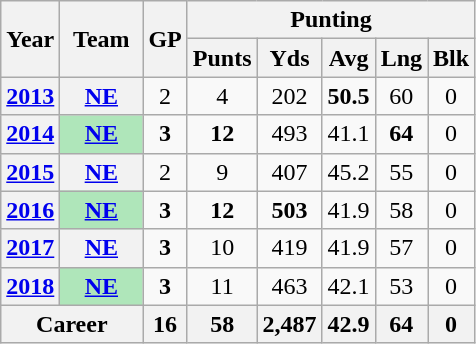<table class="wikitable" style="text-align:center;">
<tr>
<th rowspan="2">Year</th>
<th rowspan="2">Team</th>
<th rowspan="2">GP</th>
<th colspan="5">Punting</th>
</tr>
<tr>
<th>Punts</th>
<th>Yds</th>
<th>Avg</th>
<th>Lng</th>
<th>Blk</th>
</tr>
<tr>
<th><a href='#'>2013</a></th>
<th><a href='#'>NE</a></th>
<td>2</td>
<td>4</td>
<td>202</td>
<td><strong>50.5</strong></td>
<td>60</td>
<td>0</td>
</tr>
<tr>
<th><a href='#'>2014</a></th>
<th style="background:#afe6ba; width:3em;"><a href='#'>NE</a></th>
<td><strong>3</strong></td>
<td><strong>12</strong></td>
<td>493</td>
<td>41.1</td>
<td><strong>64</strong></td>
<td>0</td>
</tr>
<tr>
<th><a href='#'>2015</a></th>
<th><a href='#'>NE</a></th>
<td>2</td>
<td>9</td>
<td>407</td>
<td>45.2</td>
<td>55</td>
<td>0</td>
</tr>
<tr>
<th><a href='#'>2016</a></th>
<th style="background:#afe6ba; width:3em;"><a href='#'>NE</a></th>
<td><strong>3</strong></td>
<td><strong>12</strong></td>
<td><strong>503</strong></td>
<td>41.9</td>
<td>58</td>
<td>0</td>
</tr>
<tr>
<th><a href='#'>2017</a></th>
<th><a href='#'>NE</a></th>
<td><strong>3</strong></td>
<td>10</td>
<td>419</td>
<td>41.9</td>
<td>57</td>
<td>0</td>
</tr>
<tr>
<th><a href='#'>2018</a></th>
<th style="background:#afe6ba; width:3em;"><a href='#'>NE</a></th>
<td><strong>3</strong></td>
<td>11</td>
<td>463</td>
<td>42.1</td>
<td>53</td>
<td>0</td>
</tr>
<tr>
<th colspan="2">Career</th>
<th>16</th>
<th>58</th>
<th>2,487</th>
<th>42.9</th>
<th>64</th>
<th>0</th>
</tr>
</table>
